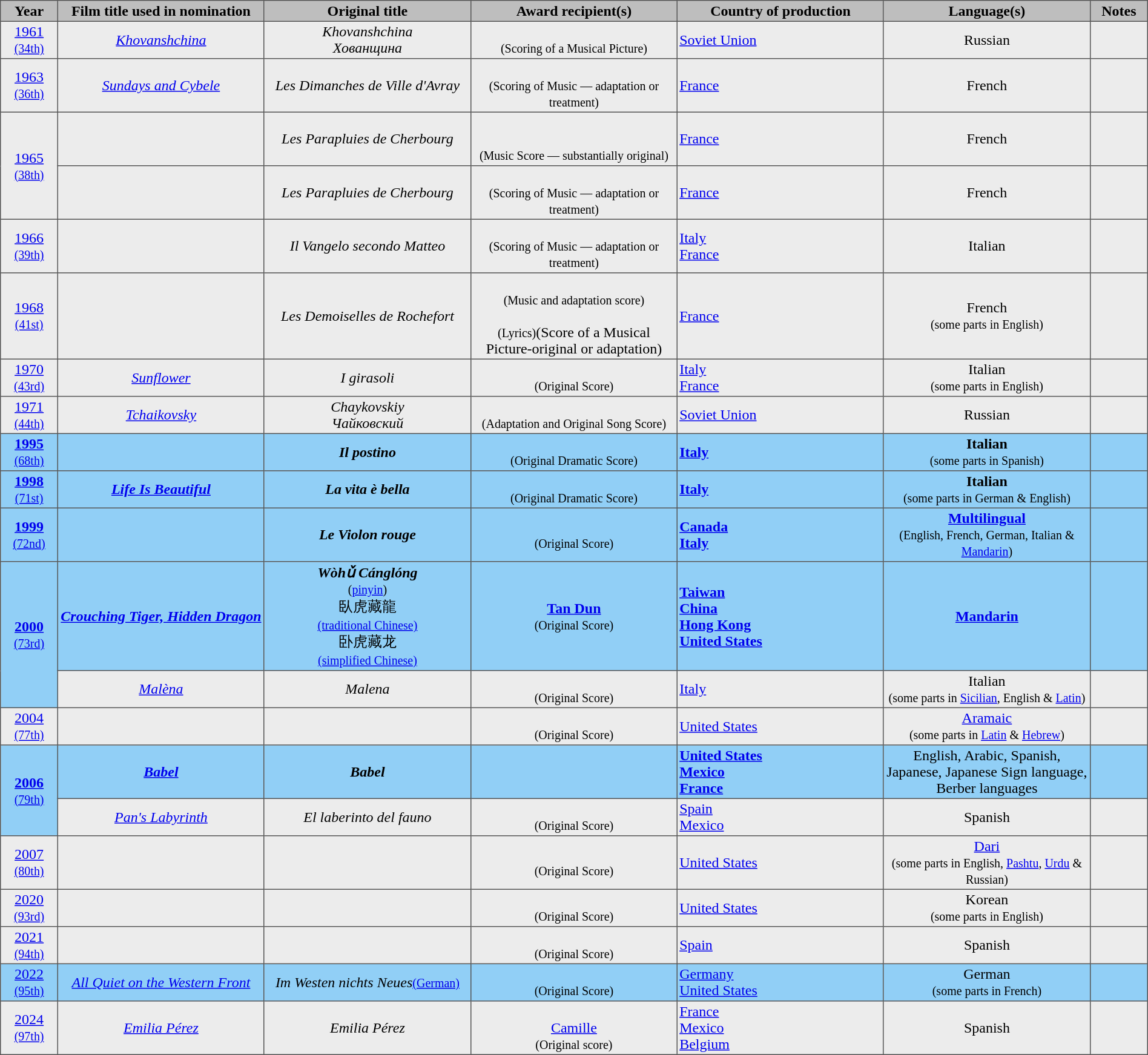<table cellpadding=2 cellspacing=0 border=1 style="border-collapse:collapse; border: 1px #555 solid; text-align:center" class="sortable">
<tr bgcolor="#bebebe">
<th width="5%">Year</th>
<th width="18%">Film title used in nomination</th>
<th width="18%">Original title</th>
<th width="18%">Award recipient(s)</th>
<th width="18%">Country of production</th>
<th width="18%">Language(s)</th>
<th width="5%" class="unsortable">Notes</th>
</tr>
<tr bgcolor="#ececec">
<td><a href='#'>1961</a><br><small><a href='#'>(34th)</a></small></td>
<td><em><a href='#'>Khovanshchina</a></em></td>
<td><em>Khovanshchina</em><br><em>Хованщина</em></td>
<td><br><small>(Scoring of a Musical Picture)</small></td>
<td align="left"> <a href='#'>Soviet Union</a></td>
<td>Russian</td>
<td></td>
</tr>
<tr bgcolor="#ececec">
<td><a href='#'>1963</a><br><small><a href='#'>(36th)</a></small></td>
<td><em><a href='#'>Sundays and Cybele</a></em></td>
<td><em>Les Dimanches de Ville d'Avray</em></td>
<td><br><small>(Scoring of Music — adaptation or treatment)</small></td>
<td align="left"> <a href='#'>France</a></td>
<td>French</td>
<td></td>
</tr>
<tr bgcolor="#ececec">
<td rowspan=2><a href='#'>1965</a><br><small><a href='#'>(38th)</a></small></td>
<td><em></em></td>
<td><em>Les Parapluies de Cherbourg</em></td>
<td><br><br><small>(Music Score — substantially original)</small></td>
<td align="left"> <a href='#'>France</a></td>
<td>French</td>
<td></td>
</tr>
<tr bgcolor="#ececec">
<td><em></em></td>
<td><em>Les Parapluies de Cherbourg</em></td>
<td><br><small>(Scoring of Music — adaptation or treatment)</small></td>
<td align="left"> <a href='#'>France</a></td>
<td>French</td>
<td></td>
</tr>
<tr bgcolor="#ececec">
<td><a href='#'>1966</a><br><small><a href='#'>(39th)</a></small></td>
<td><em></em></td>
<td><em>Il Vangelo secondo Matteo</em></td>
<td><br><small>(Scoring of Music — adaptation or treatment)</small></td>
<td align="left"> <a href='#'>Italy</a><br> <a href='#'>France</a></td>
<td>Italian</td>
<td></td>
</tr>
<tr bgcolor="#ececec">
<td><a href='#'>1968</a><br><small><a href='#'>(41st)</a></small></td>
<td><em></em></td>
<td><em>Les Demoiselles de Rochefort</em></td>
<td><br><small>(Music and adaptation score)</small><br><br><small>(Lyrics)</small>(Score of a Musical Picture-original or adaptation)</td>
<td align="left"> <a href='#'>France</a></td>
<td>French<br><small>(some parts in English)</small></td>
<td></td>
</tr>
<tr bgcolor="#ececec">
<td><a href='#'>1970</a><br><small><a href='#'>(43rd)</a></small></td>
<td><em><a href='#'>Sunflower</a></em></td>
<td><em>I girasoli</em></td>
<td><br><small>(Original Score)</small></td>
<td align="left"> <a href='#'>Italy</a><br> <a href='#'>France</a></td>
<td>Italian<br><small>(some parts in English)</small></td>
<td></td>
</tr>
<tr bgcolor="#ececec">
<td><a href='#'>1971</a><br><small><a href='#'>(44th)</a></small></td>
<td><em><a href='#'>Tchaikovsky</a></em></td>
<td><em>Chaykovskiy</em><br><em>Чайковский</em></td>
<td><br><small>(Adaptation and Original Song Score)</small></td>
<td align="left"> <a href='#'>Soviet Union</a></td>
<td>Russian</td>
<td></td>
</tr>
<tr bgcolor="#91CFF6">
<td><strong><a href='#'>1995</a></strong><br><small><a href='#'>(68th)</a></small></td>
<td><strong><em></em></strong></td>
<td><strong><em>Il postino</em></strong></td>
<td><strong></strong><br><small>(Original Dramatic Score)</small><br></td>
<td align="left"> <strong><a href='#'>Italy</a></strong></td>
<td><strong>Italian</strong><br><small>(some parts in Spanish)</small></td>
<td></td>
</tr>
<tr bgcolor="#91CFF6">
<td><strong><a href='#'>1998</a></strong><br><small><a href='#'>(71st)</a></small></td>
<td><strong><em><a href='#'>Life Is Beautiful</a></em></strong></td>
<td><strong><em>La vita è bella</em></strong></td>
<td><strong></strong><br><small>(Original Dramatic Score)</small><br></td>
<td align="left"> <strong><a href='#'>Italy</a></strong></td>
<td><strong>Italian</strong><br><small>(some parts in German & English)</small></td>
<td></td>
</tr>
<tr bgcolor="#91CFF6">
<td><strong><a href='#'>1999</a></strong><br><small><a href='#'>(72nd)</a></small></td>
<td><strong><em></em></strong></td>
<td><strong><em>Le Violon rouge</em></strong></td>
<td><strong></strong><br><small>(Original Score)</small><br></td>
<td align="left"> <strong><a href='#'>Canada</a></strong><br> <strong><a href='#'>Italy</a></strong></td>
<td><strong><a href='#'>Multilingual</a></strong><br><small>(English, French, German, Italian & <a href='#'>Mandarin</a>)</small></td>
<td></td>
</tr>
<tr bgcolor="#91CFF6">
<td rowspan=2><strong><a href='#'>2000</a></strong><br><small><a href='#'>(73rd)</a></small></td>
<td><strong><em><a href='#'>Crouching Tiger, Hidden Dragon</a></em></strong></td>
<td><strong><em>Wòhǔ Cánglóng</em></strong><br><small>(<a href='#'>pinyin</a>)</small><br>臥虎藏龍<br><small><a href='#'>(traditional Chinese)</a></small><br>卧虎藏龙<br><small><a href='#'>(simplified Chinese)</a></small></td>
<td><strong><a href='#'>Tan Dun</a></strong><br><small>(Original Score)</small><br></td>
<td align="left"> <strong><a href='#'>Taiwan</a></strong><br> <strong><a href='#'>China</a></strong><br> <strong><a href='#'>Hong Kong</a></strong><br> <strong><a href='#'>United States</a></strong></td>
<td><strong><a href='#'>Mandarin</a></strong></td>
<td></td>
</tr>
<tr bgcolor="#ececec">
<td><em><a href='#'>Malèna</a></em></td>
<td><em>Malena</em></td>
<td><br><small>(Original Score)</small></td>
<td align="left"> <a href='#'>Italy</a></td>
<td>Italian<br><small>(some parts in <a href='#'>Sicilian</a>, English & <a href='#'>Latin</a>)</small></td>
<td></td>
</tr>
<tr bgcolor="#ececec">
<td><a href='#'>2004</a><br><small><a href='#'>(77th)</a></small></td>
<td><em></em></td>
<td><em></em></td>
<td><br><small>(Original Score)</small></td>
<td align="left"> <a href='#'>United States</a></td>
<td><a href='#'>Aramaic</a><br><small>(some parts in <a href='#'>Latin</a> & <a href='#'>Hebrew</a>)</small></td>
<td></td>
</tr>
<tr bgcolor="#91CFF6">
<td rowspan=2><strong><a href='#'>2006</a></strong><br><small><a href='#'>(79th)</a></small></td>
<td><strong><em><a href='#'>Babel</a></em></strong></td>
<td><strong><em>Babel</em></strong></td>
<td><strong></strong></td>
<td align="left"><strong> <a href='#'>United States</a><br> <a href='#'>Mexico</a><br> <a href='#'>France</a></strong></td>
<td>English, Arabic, Spanish, Japanese, Japanese Sign language, Berber languages</td>
<td></td>
</tr>
<tr bgcolor="#ececec">
<td><em><a href='#'>Pan's Labyrinth</a></em></td>
<td><em>El laberinto del fauno</em></td>
<td><br><small>(Original Score)</small></td>
<td align="left"> <a href='#'>Spain</a><br> <a href='#'>Mexico</a></td>
<td>Spanish</td>
<td></td>
</tr>
<tr bgcolor="#ececec">
<td><a href='#'>2007</a><br><small><a href='#'>(80th)</a></small></td>
<td><em></em></td>
<td><em></em></td>
<td><br><small>(Original Score)</small></td>
<td align="left"> <a href='#'>United States</a></td>
<td><a href='#'>Dari</a><br><small>(some parts in English, <a href='#'>Pashtu</a>, <a href='#'>Urdu</a> & Russian)</small></td>
<td></td>
</tr>
<tr bgcolor="#ececec">
<td><a href='#'>2020</a><br><small><a href='#'>(93rd)</a></small></td>
<td><em></em></td>
<td><em></em></td>
<td><br><small>(Original Score)</small></td>
<td align="left"> <a href='#'>United States</a></td>
<td>Korean<br><small>(some parts in English)</small></td>
<td></td>
</tr>
<tr bgcolor="#ececec">
<td><a href='#'>2021</a><br><small><a href='#'>(94th)</a></small></td>
<td><em></em></td>
<td><em></em></td>
<td><br><small>(Original Score)</small></td>
<td align="left"> <a href='#'>Spain</a></td>
<td>Spanish</td>
<td></td>
</tr>
<tr bgcolor="#91CFF6">
<td><a href='#'>2022</a><br><small><a href='#'>(95th)</a></small></td>
<td><em><a href='#'>All Quiet on the Western Front</a></em></td>
<td><em>Im Westen nichts Neues</em><small><a href='#'>(German)</a></small></td>
<td><br><small>(Original Score)</small></td>
<td align="left"> <a href='#'>Germany</a><br> <a href='#'>United States</a></td>
<td>German <br><small>(some parts in French)</small></td>
<td></td>
</tr>
<tr bgcolor="#ececec">
<td><a href='#'>2024</a><br><small><a href='#'>(97th)</a></small></td>
<td><em><a href='#'>Emilia Pérez</a></em></td>
<td><em>Emilia Pérez</em></td>
<td><br><a href='#'>Camille</a><br><small>(Original score)</small></td>
<td align="left"> <a href='#'>France</a> <br>  <a href='#'>Mexico</a> <br>  <a href='#'>Belgium</a></td>
<td>Spanish</td>
<td></td>
</tr>
</table>
